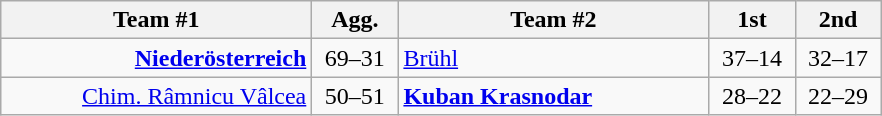<table class=wikitable style="text-align:center">
<tr>
<th width=200>Team #1</th>
<th width=50>Agg.</th>
<th width=200>Team #2</th>
<th width=50>1st</th>
<th width=50>2nd</th>
</tr>
<tr>
<td align=right><strong><a href='#'>Niederösterreich</a></strong> </td>
<td>69–31</td>
<td align=left> <a href='#'>Brühl</a></td>
<td align=center>37–14</td>
<td align=center>32–17</td>
</tr>
<tr>
<td align=right><a href='#'>Chim. Râmnicu Vâlcea</a> </td>
<td>50–51</td>
<td align=left> <strong><a href='#'>Kuban Krasnodar</a></strong></td>
<td align=center>28–22</td>
<td align=center>22–29</td>
</tr>
</table>
